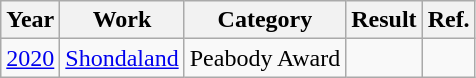<table class="wikitable">
<tr>
<th>Year</th>
<th>Work</th>
<th>Category</th>
<th>Result</th>
<th>Ref.</th>
</tr>
<tr>
<td rowspan="1"><a href='#'>2020</a></td>
<td><a href='#'>Shondaland</a></td>
<td>Peabody Award</td>
<td></td>
<td rowspan="1"></td>
</tr>
</table>
